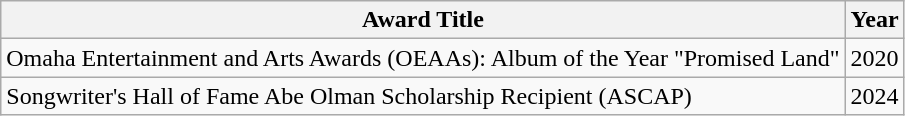<table class="wikitable">
<tr>
<th>Award Title</th>
<th>Year</th>
</tr>
<tr>
<td>Omaha Entertainment and Arts Awards (OEAAs): Album of the Year "Promised Land"</td>
<td>2020</td>
</tr>
<tr>
<td>Songwriter's Hall of Fame Abe Olman Scholarship Recipient (ASCAP)</td>
<td>2024</td>
</tr>
</table>
